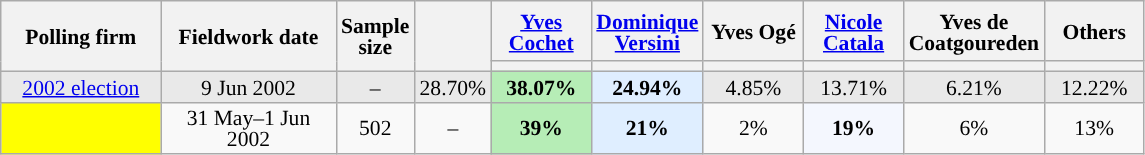<table class="wikitable sortable" style="text-align:center;font-size:90%;line-height:14px;">
<tr style="height:40px;">
<th style="width:100px;" rowspan="2">Polling firm</th>
<th style="width:110px;" rowspan="2">Fieldwork date</th>
<th style="width:35px;" rowspan="2">Sample<br>size</th>
<th style="width:30px;" rowspan="2"></th>
<th class="unsortable" style="width:60px;"><a href='#'>Yves Cochet</a><br></th>
<th class="unsortable" style="width:60px;"><a href='#'>Dominique Versini</a><br></th>
<th class="unsortable" style="width:60px;">Yves Ogé<br></th>
<th class="unsortable" style="width:60px;"><a href='#'>Nicole Catala</a><br></th>
<th class="unsortable" style="width:60px;">Yves de Coatgoureden<br></th>
<th class="unsortable" style="width:60px;">Others</th>
</tr>
<tr>
<th style="background:"></th>
<th style="background:"></th>
<th style="background:"></th>
<th style="background:"></th>
<th style="background:"></th>
<th style="background:"></th>
</tr>
<tr style="background:#E9E9E9;">
<td><a href='#'>2002 election</a></td>
<td data-sort-value="2002-06-09">9 Jun 2002</td>
<td>–</td>
<td>28.70%</td>
<td style="background:#B6EDB6;"><strong>38.07%</strong></td>
<td style="background:#DFEEFF;"><strong>24.94%</strong></td>
<td>4.85%</td>
<td>13.71%</td>
<td>6.21%</td>
<td>12.22%</td>
</tr>
<tr>
<td style="background:yellow;"></td>
<td data-sort-value="2002-06-01">31 May–1 Jun 2002</td>
<td>502</td>
<td>–</td>
<td style="background:#B6EDB6;"><strong>39%</strong></td>
<td style="background:#DFEEFF;"><strong>21%</strong></td>
<td>2%</td>
<td style="background:#F4F7FE;"><strong>19%</strong></td>
<td>6%</td>
<td>13%</td>
</tr>
</table>
